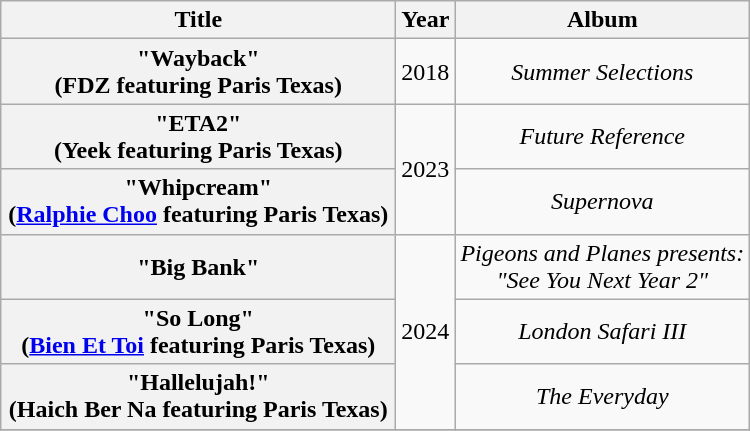<table class="wikitable plainrowheaders" style="text-align:center;">
<tr>
<th scope="col" style="width:16em;">Title</th>
<th scope="col">Year</th>
<th scope="col">Album</th>
</tr>
<tr>
<th scope="row">"Wayback" <br><span>(FDZ featuring Paris Texas)</span></th>
<td rowspan="1">2018</td>
<td><em>Summer Selections</em></td>
</tr>
<tr>
<th scope="row">"ETA2" <br><span>(Yeek featuring Paris Texas)</span></th>
<td rowspan="2">2023</td>
<td><em>Future Reference</em></td>
</tr>
<tr>
<th scope="row">"Whipcream" <br><span>(<a href='#'>Ralphie Choo</a> featuring Paris Texas)</span></th>
<td><em>Supernova</em></td>
</tr>
<tr>
<th scope="row">"Big Bank" <br></th>
<td rowspan="3">2024</td>
<td><em> Pigeons and Planes presents:<br> "See You Next Year 2"</em></td>
</tr>
<tr>
<th scope="row">"So Long" <br><span>(<a href='#'>Bien Et Toi</a> featuring Paris Texas)</span></th>
<td><em>London Safari III</em></td>
</tr>
<tr>
<th scope="row">"Hallelujah!" <br><span>(Haich Ber Na featuring Paris Texas)</span></th>
<td><em>The Everyday</em></td>
</tr>
<tr>
</tr>
</table>
